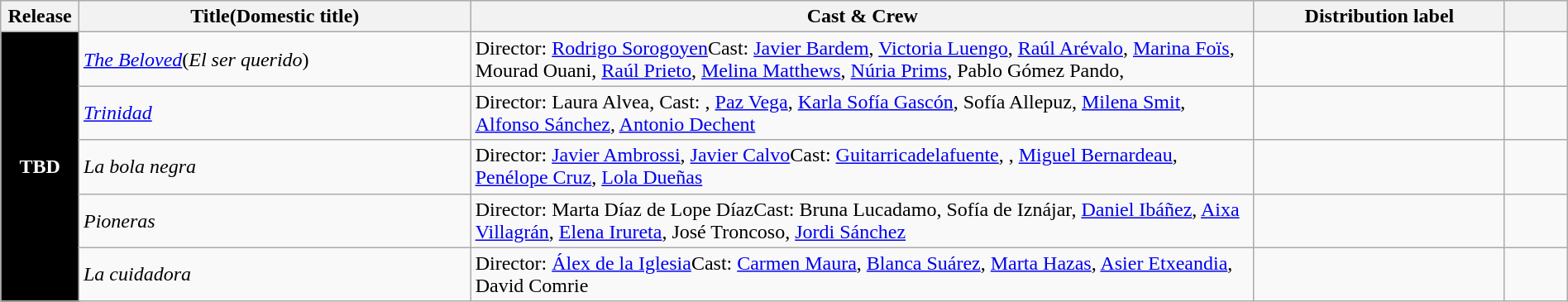<table class="wikitable sortable" style="width:100%;">
<tr>
<th colspan="2" style="width:5%;">Release</th>
<th>Title(Domestic title)</th>
<th style="width:50%;">Cast & Crew</th>
<th style="width:16%;">Distribution label</th>
<th style="width:4%;" class = "unsortable"></th>
</tr>
<tr>
<td rowspan = "78" align = "center" colspan = "2" style="background: black; color: white;"><strong>TBD</strong></td>
<td><em><a href='#'>The Beloved</a></em>(<em>El ser querido</em>)</td>
<td>Director: <a href='#'>Rodrigo Sorogoyen</a>Cast: <a href='#'>Javier Bardem</a>, <a href='#'>Victoria Luengo</a>, <a href='#'>Raúl Arévalo</a>, <a href='#'>Marina Foïs</a>, Mourad Ouani, <a href='#'>Raúl Prieto</a>, <a href='#'>Melina Matthews</a>, <a href='#'>Núria Prims</a>, Pablo Gómez Pando, </td>
<td></td>
<td></td>
</tr>
<tr>
<td><em><a href='#'>Trinidad</a></em></td>
<td>Director: Laura Alvea, Cast: , <a href='#'>Paz Vega</a>, <a href='#'>Karla Sofía Gascón</a>, Sofía Allepuz, <a href='#'>Milena Smit</a>, <a href='#'>Alfonso Sánchez</a>, <a href='#'>Antonio Dechent</a></td>
<td></td>
<td></td>
</tr>
<tr>
<td><em>La bola negra</em></td>
<td>Director: <a href='#'>Javier Ambrossi</a>, <a href='#'>Javier Calvo</a>Cast: <a href='#'>Guitarricadelafuente</a>, , <a href='#'>Miguel Bernardeau</a>, <a href='#'>Penélope Cruz</a>, <a href='#'>Lola Dueñas</a></td>
<td></td>
<td></td>
</tr>
<tr>
<td> <em>Pioneras</em></td>
<td>Director: Marta Díaz de Lope DíazCast: Bruna Lucadamo, Sofía de Iznájar, <a href='#'>Daniel Ibáñez</a>, <a href='#'>Aixa Villagrán</a>, <a href='#'>Elena Irureta</a>, José Troncoso, <a href='#'>Jordi Sánchez</a></td>
<td></td>
<td></td>
</tr>
<tr>
<td><em>La cuidadora</em></td>
<td>Director: <a href='#'>Álex de la Iglesia</a>Cast: <a href='#'>Carmen Maura</a>, <a href='#'>Blanca Suárez</a>, <a href='#'>Marta Hazas</a>, <a href='#'>Asier Etxeandia</a>, David Comrie</td>
<td></td>
<td></td>
</tr>
</table>
